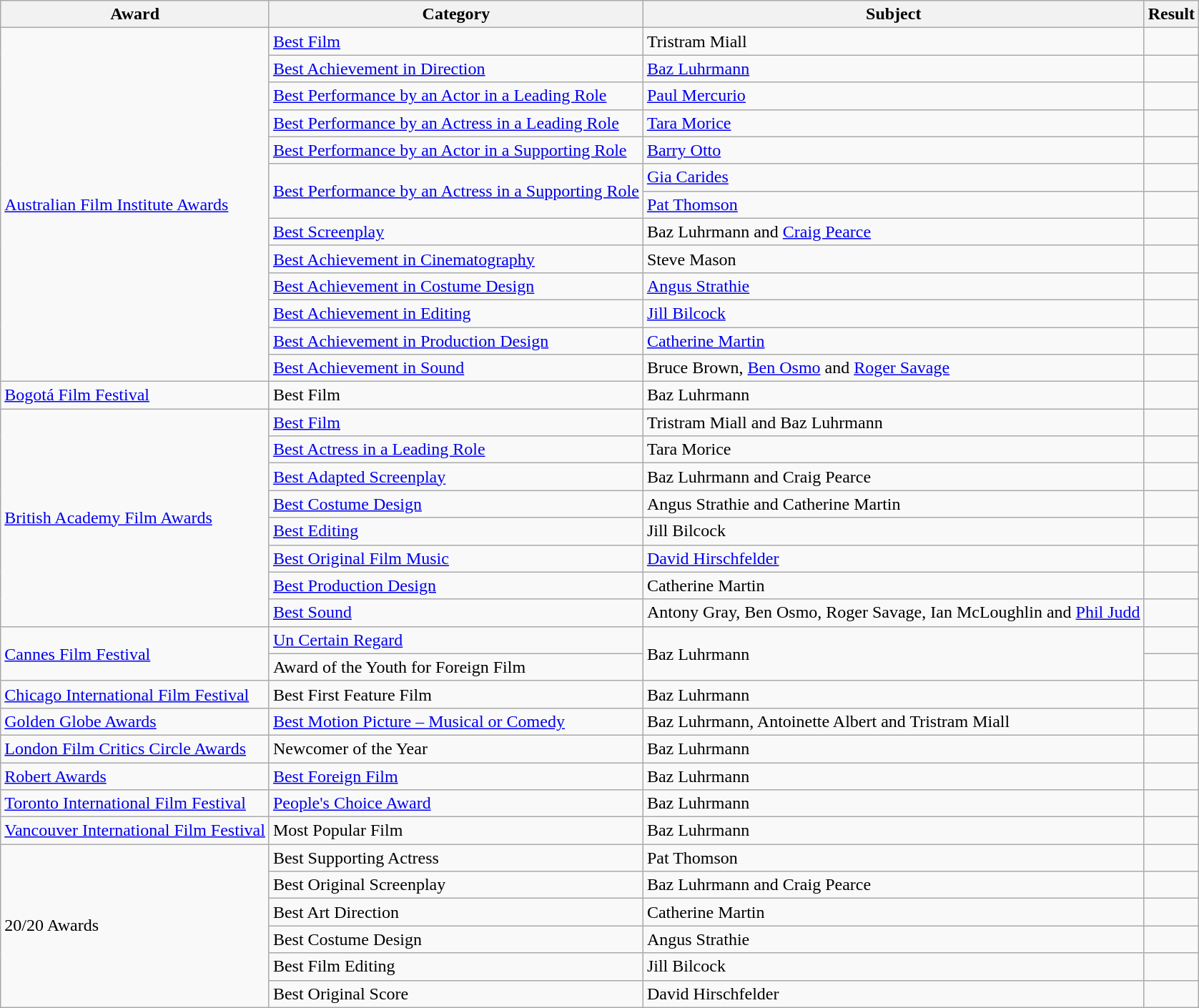<table class="wikitable">
<tr>
<th>Award</th>
<th>Category</th>
<th>Subject</th>
<th>Result</th>
</tr>
<tr>
<td rowspan="13" scope="row"><a href='#'>Australian Film Institute Awards</a></td>
<td><a href='#'>Best Film</a></td>
<td>Tristram Miall</td>
<td></td>
</tr>
<tr>
<td><a href='#'>Best Achievement in Direction</a></td>
<td><a href='#'>Baz Luhrmann</a></td>
<td></td>
</tr>
<tr>
<td><a href='#'>Best Performance by an Actor in a Leading Role</a></td>
<td><a href='#'>Paul Mercurio</a></td>
<td></td>
</tr>
<tr>
<td><a href='#'>Best Performance by an Actress in a Leading Role</a></td>
<td><a href='#'>Tara Morice</a></td>
<td></td>
</tr>
<tr>
<td><a href='#'>Best Performance by an Actor in a Supporting Role</a></td>
<td><a href='#'>Barry Otto</a></td>
<td></td>
</tr>
<tr>
<td rowspan=2><a href='#'>Best Performance by an Actress in a Supporting Role</a></td>
<td><a href='#'>Gia Carides</a></td>
<td></td>
</tr>
<tr>
<td><a href='#'>Pat Thomson</a></td>
<td></td>
</tr>
<tr>
<td><a href='#'>Best Screenplay</a></td>
<td>Baz Luhrmann and <a href='#'>Craig Pearce</a></td>
<td></td>
</tr>
<tr>
<td><a href='#'>Best Achievement in Cinematography</a></td>
<td>Steve Mason</td>
<td></td>
</tr>
<tr>
<td><a href='#'>Best Achievement in Costume Design</a></td>
<td><a href='#'>Angus Strathie</a></td>
<td></td>
</tr>
<tr>
<td><a href='#'>Best Achievement in Editing</a></td>
<td><a href='#'>Jill Bilcock</a></td>
<td></td>
</tr>
<tr>
<td><a href='#'>Best Achievement in Production Design</a></td>
<td><a href='#'>Catherine Martin</a></td>
<td></td>
</tr>
<tr>
<td><a href='#'>Best Achievement in Sound</a></td>
<td>Bruce Brown, <a href='#'>Ben Osmo</a> and <a href='#'>Roger Savage</a></td>
<td></td>
</tr>
<tr>
<td scope="row"><a href='#'>Bogotá Film Festival</a></td>
<td>Best Film</td>
<td>Baz Luhrmann</td>
<td></td>
</tr>
<tr>
<td rowspan="8" scope="row"><a href='#'>British Academy Film Awards</a></td>
<td><a href='#'>Best Film</a></td>
<td>Tristram Miall and Baz Luhrmann</td>
<td></td>
</tr>
<tr>
<td><a href='#'>Best Actress in a Leading Role</a></td>
<td>Tara Morice</td>
<td></td>
</tr>
<tr>
<td><a href='#'>Best Adapted Screenplay</a></td>
<td>Baz Luhrmann and Craig Pearce</td>
<td></td>
</tr>
<tr>
<td><a href='#'>Best Costume Design</a></td>
<td>Angus Strathie and Catherine Martin</td>
<td></td>
</tr>
<tr>
<td><a href='#'>Best Editing</a></td>
<td>Jill Bilcock</td>
<td></td>
</tr>
<tr>
<td><a href='#'>Best Original Film Music</a></td>
<td><a href='#'>David Hirschfelder</a></td>
<td></td>
</tr>
<tr>
<td><a href='#'>Best Production Design</a></td>
<td>Catherine Martin</td>
<td></td>
</tr>
<tr>
<td><a href='#'>Best Sound</a></td>
<td>Antony Gray, Ben Osmo, Roger Savage, Ian McLoughlin and <a href='#'>Phil Judd</a></td>
<td></td>
</tr>
<tr>
<td rowspan="2" scope="row"><a href='#'>Cannes Film Festival</a></td>
<td><a href='#'>Un Certain Regard</a></td>
<td rowspan="2">Baz Luhrmann</td>
<td></td>
</tr>
<tr>
<td>Award of the Youth for Foreign Film</td>
<td></td>
</tr>
<tr>
<td scope="row"><a href='#'>Chicago International Film Festival</a></td>
<td>Best First Feature Film</td>
<td>Baz Luhrmann</td>
<td></td>
</tr>
<tr>
<td scope="row"><a href='#'>Golden Globe Awards</a></td>
<td><a href='#'>Best Motion Picture – Musical or Comedy</a></td>
<td>Baz Luhrmann, Antoinette Albert and Tristram Miall</td>
<td></td>
</tr>
<tr>
<td scope="row"><a href='#'>London Film Critics Circle Awards</a></td>
<td>Newcomer of the Year</td>
<td>Baz Luhrmann</td>
<td></td>
</tr>
<tr>
<td scope="row"><a href='#'>Robert Awards</a></td>
<td><a href='#'>Best Foreign Film</a></td>
<td>Baz Luhrmann</td>
<td></td>
</tr>
<tr>
<td scope= "row"><a href='#'>Toronto International Film Festival</a></td>
<td><a href='#'>People's Choice Award</a></td>
<td>Baz Luhrmann</td>
<td></td>
</tr>
<tr>
<td scope= "row"><a href='#'>Vancouver International Film Festival</a></td>
<td>Most Popular Film</td>
<td>Baz Luhrmann</td>
<td></td>
</tr>
<tr>
<td rowspan="6" scope="row">20/20 Awards</td>
<td>Best Supporting Actress</td>
<td>Pat Thomson</td>
<td></td>
</tr>
<tr>
<td>Best Original Screenplay</td>
<td>Baz Luhrmann and Craig Pearce</td>
<td></td>
</tr>
<tr>
<td>Best Art Direction</td>
<td>Catherine Martin</td>
<td></td>
</tr>
<tr>
<td>Best Costume Design</td>
<td>Angus Strathie</td>
<td></td>
</tr>
<tr>
<td>Best Film Editing</td>
<td>Jill Bilcock</td>
<td></td>
</tr>
<tr>
<td>Best Original Score</td>
<td>David Hirschfelder</td>
<td></td>
</tr>
</table>
